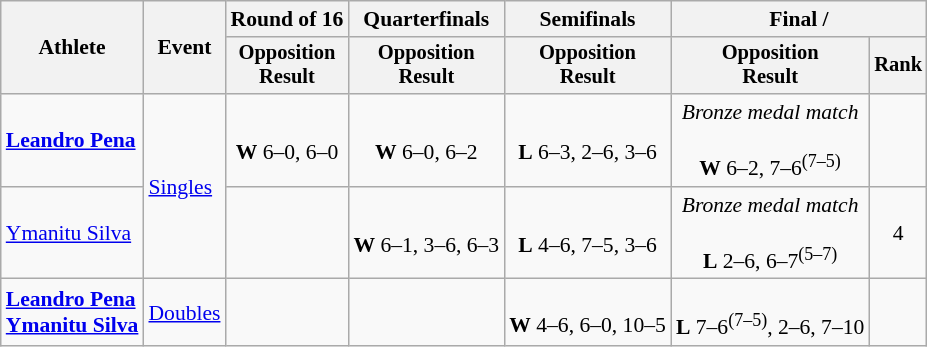<table class="wikitable" style="font-size:90%;">
<tr>
<th rowspan=2>Athlete</th>
<th rowspan=2>Event</th>
<th>Round of 16</th>
<th>Quarterfinals</th>
<th>Semifinals</th>
<th colspan=2>Final / </th>
</tr>
<tr style="font-size:95%">
<th>Opposition<br>Result</th>
<th>Opposition<br>Result</th>
<th>Opposition<br>Result</th>
<th>Opposition<br>Result</th>
<th>Rank</th>
</tr>
<tr align=center>
<td align=left><strong><a href='#'>Leandro Pena</a></strong></td>
<td rowspan=2 align=left><a href='#'>Singles</a></td>
<td><br><strong>W</strong> 6–0, 6–0</td>
<td><br><strong>W</strong> 6–0, 6–2</td>
<td><br><strong>L</strong> 6–3, 2–6, 3–6</td>
<td><em>Bronze medal match</em><br><br><strong>W</strong> 6–2, 7–6<sup>(7–5)</sup></td>
<td></td>
</tr>
<tr align=center>
<td align=left><a href='#'>Ymanitu Silva</a></td>
<td></td>
<td><br><strong>W</strong> 6–1, 3–6, 6–3</td>
<td><br><strong>L</strong> 4–6, 7–5, 3–6</td>
<td><em>Bronze medal match</em><br><br><strong>L</strong> 2–6, 6–7<sup>(5–7)</sup></td>
<td>4</td>
</tr>
<tr align=center>
<td align=left><strong><a href='#'>Leandro Pena</a><br><a href='#'>Ymanitu Silva</a></strong></td>
<td align=left><a href='#'>Doubles</a></td>
<td></td>
<td></td>
<td><br><strong>W</strong> 4–6, 6–0, 10–5</td>
<td><br><strong>L</strong> 7–6<sup>(7–5)</sup>, 2–6, 7–10</td>
<td></td>
</tr>
</table>
